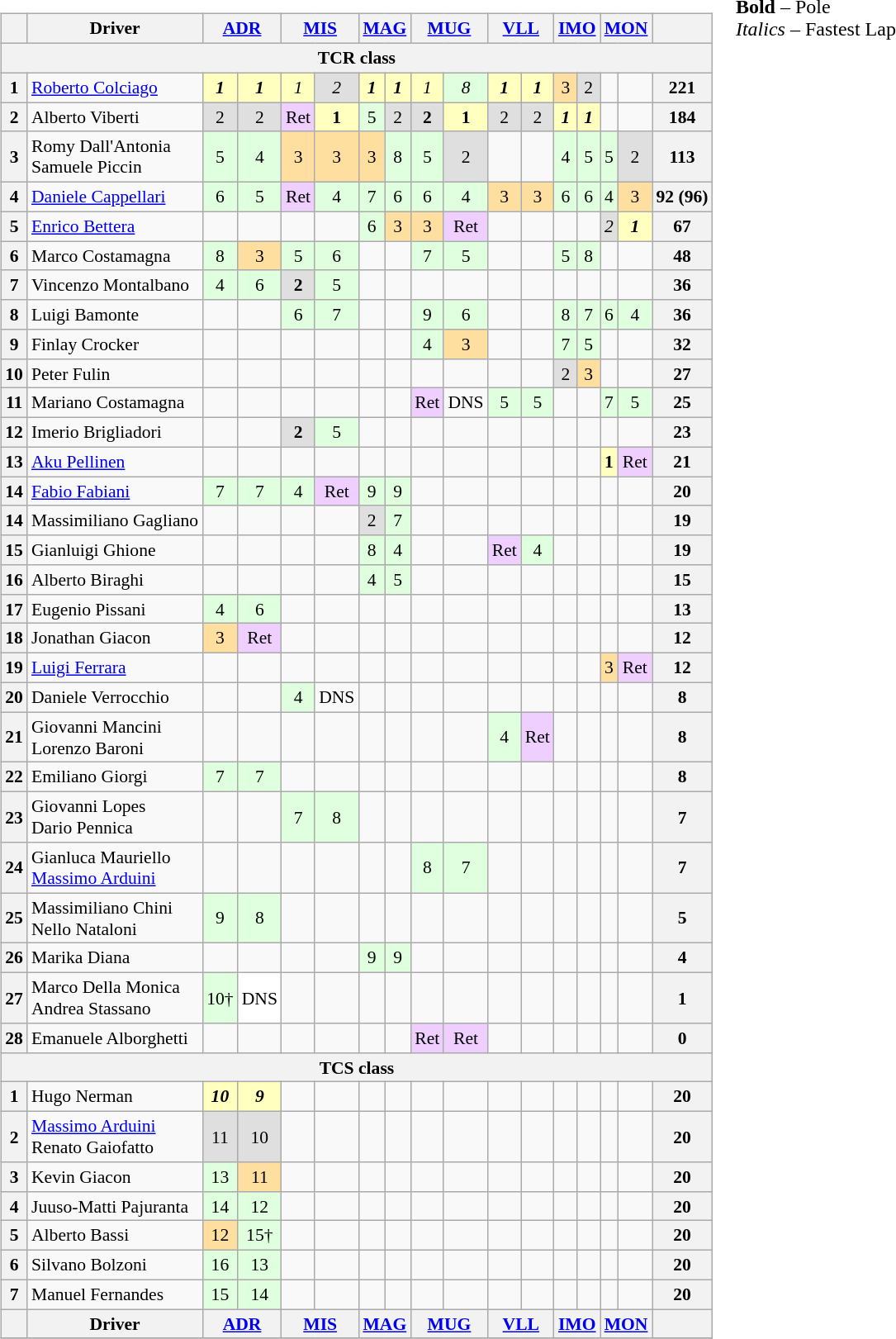<table>
<tr>
<td valign="top"><br><table align=left| class="wikitable" style="font-size: 90%; text-align: center">
<tr valign="top">
<th valign=middle></th>
<th valign=middle>Driver</th>
<th colspan=2><a href='#'>ADR</a></th>
<th colspan=2><a href='#'>MIS</a></th>
<th colspan=2><a href='#'>MAG</a></th>
<th colspan=2><a href='#'>MUG</a></th>
<th colspan=2><a href='#'>VLL</a></th>
<th colspan=2><a href='#'>IMO</a></th>
<th colspan=2><a href='#'>MON</a></th>
<th valign=middle>  </th>
</tr>
<tr>
<th colspan=17>TCR class</th>
</tr>
<tr>
<th>1</th>
<td align=left> <a href='#'>Roberto Colciago</a></td>
<td style="background:#ffffbf;"><strong><em>1</em></strong></td>
<td style="background:#ffffbf;"><strong><em>1</em></strong></td>
<td style="background:#ffffbf;"><em>1</em></td>
<td style="background:#dfdfdf;"><em>2</em></td>
<td style="background:#ffffbf;"><strong><em>1</em></strong></td>
<td style="background:#ffffbf;"><strong><em>1</em></strong></td>
<td style="background:#ffffbf;"><em>1</em></td>
<td style="background:#dfffdf;"><em>8</em></td>
<td style="background:#ffffbf;"><strong><em>1</em></strong></td>
<td style="background:#ffffbf;"><strong><em>1</em></strong></td>
<td style="background:#ffdf9f;">3</td>
<td style="background:#dfdfdf;">2</td>
<td></td>
<td></td>
<th>221</th>
</tr>
<tr>
<th>2</th>
<td align=left> Alberto Viberti</td>
<td style="background:#dfdfdf;">2</td>
<td style="background:#dfdfdf;">2</td>
<td style="background:#efcfff;">Ret</td>
<td style="background:#ffffbf;"><strong>1</strong></td>
<td style="background:#dfffdf;">5</td>
<td style="background:#dfdfdf;">2</td>
<td style="background:#dfdfdf;"><strong>2</strong></td>
<td style="background:#ffffbf;"><strong>1</strong></td>
<td style="background:#dfdfdf;">2</td>
<td style="background:#dfdfdf;">2</td>
<td style="background:#ffffbf;"><strong><em>1</em></strong></td>
<td style="background:#ffffbf;"><strong><em>1</em></strong></td>
<td></td>
<td></td>
<th>184</th>
</tr>
<tr>
<th>3</th>
<td align=left> Romy Dall'Antonia<br> Samuele Piccin</td>
<td style="background:#dfffdf;">5</td>
<td style="background:#dfffdf;">4</td>
<td style="background:#ffdf9f;">3</td>
<td style="background:#ffdf9f;">3</td>
<td style="background:#ffdf9f;">3</td>
<td style="background:#dfffdf;">8</td>
<td style="background:#dfffdf;">5</td>
<td style="background:#dfdfdf;">2</td>
<td></td>
<td></td>
<td style="background:#dfffdf;">4</td>
<td style="background:#dfffdf;">5</td>
<td style="background:#dfffdf;">5</td>
<td style="background:#dfdfdf;">2</td>
<th>113</th>
</tr>
<tr>
<th>4</th>
<td align=left> <a href='#'>Daniele Cappellari</a></td>
<td style="background:#dfffdf;">6</td>
<td style="background:#dfffdf;">5</td>
<td style="background:#efcfff;">Ret</td>
<td style="background:#dfffdf;">4</td>
<td style="background:#dfffdf;">7</td>
<td style="background:#dfffdf;">6</td>
<td style="background:#dfffdf;">6</td>
<td style="background:#dfffdf;">4</td>
<td style="background:#ffdf9f;">3</td>
<td style="background:#ffdf9f;">3</td>
<td style="background:#dfffdf;">6</td>
<td style="background:#dfffdf;">6</td>
<td style="background:#dfffdf;">4</td>
<td style="background:#ffdf9f;">3</td>
<th>92 (96)</th>
</tr>
<tr>
<th>5</th>
<td align=left> <a href='#'>Enrico Bettera</a></td>
<td></td>
<td></td>
<td></td>
<td></td>
<td style="background:#dfffdf;">6</td>
<td style="background:#ffdf9f;">3</td>
<td style="background:#ffdf9f;">3</td>
<td style="background:#efcfff;">Ret</td>
<td></td>
<td></td>
<td></td>
<td></td>
<td style="background:#dfdfdf;"><em>2</em></td>
<td style="background:#ffffbf;"><strong><em>1</em></strong></td>
<th>67</th>
</tr>
<tr>
<th>6</th>
<td align=left> Marco Costamagna</td>
<td style="background:#dfffdf;">8</td>
<td style="background:#ffdf9f;">3</td>
<td style="background:#dfffdf;">5</td>
<td style="background:#dfffdf;">6</td>
<td></td>
<td></td>
<td style="background:#dfffdf;">7</td>
<td style="background:#dfffdf;">5</td>
<td></td>
<td></td>
<td style="background:#dfffdf;">5</td>
<td style="background:#dfffdf;">8</td>
<td></td>
<td></td>
<th>48</th>
</tr>
<tr>
<th>7</th>
<td align=left> Vincenzo Montalbano</td>
<td style="background:#dfffdf;">4</td>
<td style="background:#dfffdf;">6</td>
<td style="background:#dfdfdf;"><strong>2</strong></td>
<td style="background:#dfffdf;">5</td>
<td></td>
<td></td>
<td></td>
<td></td>
<td></td>
<td></td>
<td></td>
<td></td>
<td></td>
<td></td>
<th>36</th>
</tr>
<tr>
<th>8</th>
<td align=left> Luigi Bamonte</td>
<td></td>
<td></td>
<td style="background:#dfffdf;">6</td>
<td style="background:#dfffdf;">7</td>
<td></td>
<td></td>
<td style="background:#dfffdf;">9</td>
<td style="background:#dfffdf;">6</td>
<td></td>
<td></td>
<td style="background:#dfffdf;">8</td>
<td style="background:#dfffdf;">7</td>
<td style="background:#dfffdf;">6</td>
<td style="background:#dfffdf;">4</td>
<th>36</th>
</tr>
<tr>
<th>9</th>
<td align=left> Finlay Crocker</td>
<td></td>
<td></td>
<td></td>
<td></td>
<td></td>
<td></td>
<td style="background:#dfffdf;">4</td>
<td style="background:#ffdf9f;">3</td>
<td></td>
<td></td>
<td style="background:#dfffdf;">7</td>
<td style="background:#dfffdf;">5</td>
<td></td>
<td></td>
<th>32</th>
</tr>
<tr>
<th>10</th>
<td align=left> Peter Fulin</td>
<td></td>
<td></td>
<td></td>
<td></td>
<td></td>
<td></td>
<td></td>
<td></td>
<td></td>
<td></td>
<td style="background:#dfdfdf;">2</td>
<td style="background:#ffdf9f;">3</td>
<td></td>
<td></td>
<th>27</th>
</tr>
<tr>
<th>11</th>
<td align=left> Mariano Costamagna</td>
<td></td>
<td></td>
<td></td>
<td></td>
<td></td>
<td></td>
<td style="background:#efcfff;">Ret</td>
<td>DNS</td>
<td style="background:#dfffdf;">5</td>
<td style="background:#dfffdf;">5</td>
<td></td>
<td></td>
<td style="background:#dfffdf;">7</td>
<td style="background:#dfffdf;">5</td>
<th>25</th>
</tr>
<tr>
<th>12</th>
<td align=left> Imerio Brigliadori</td>
<td></td>
<td></td>
<td style="background:#dfdfdf;"><strong>2</strong></td>
<td style="background:#dfffdf;">5</td>
<td></td>
<td></td>
<td></td>
<td></td>
<td></td>
<td></td>
<td></td>
<td></td>
<td></td>
<td></td>
<th>23</th>
</tr>
<tr>
<th>13</th>
<td align=left> <a href='#'>Aku Pellinen</a></td>
<td></td>
<td></td>
<td></td>
<td></td>
<td></td>
<td></td>
<td></td>
<td></td>
<td></td>
<td></td>
<td></td>
<td></td>
<td style="background:#ffffbf;"><strong>1</strong></td>
<td style="background:#efcfff;">Ret</td>
<th>21</th>
</tr>
<tr>
<th>14</th>
<td align=left> <a href='#'>Fabio Fabiani</a></td>
<td style="background:#dfffdf;">7</td>
<td style="background:#dfffdf;">7</td>
<td style="background:#dfffdf;">4</td>
<td style="background:#efcfff;">Ret</td>
<td style="background:#dfffdf;">9</td>
<td style="background:#dfffdf;">9</td>
<td></td>
<td></td>
<td></td>
<td></td>
<td></td>
<td></td>
<td></td>
<td></td>
<th>20</th>
</tr>
<tr>
<th>14</th>
<td align=left> Massimiliano Gagliano</td>
<td></td>
<td></td>
<td></td>
<td></td>
<td style="background:#dfdfdf;">2</td>
<td style="background:#dfffdf;">7</td>
<td></td>
<td></td>
<td></td>
<td></td>
<td></td>
<td></td>
<td></td>
<td></td>
<th>19</th>
</tr>
<tr>
<th>15</th>
<td align=left> Gianluigi Ghione</td>
<td></td>
<td></td>
<td></td>
<td></td>
<td style="background:#dfffdf;">8</td>
<td style="background:#dfffdf;">4</td>
<td></td>
<td></td>
<td style="background:#efcfff;">Ret</td>
<td style="background:#dfffdf;">4</td>
<td></td>
<td></td>
<td></td>
<td></td>
<th>19</th>
</tr>
<tr>
<th>16</th>
<td align=left> Alberto Biraghi</td>
<td></td>
<td></td>
<td></td>
<td></td>
<td style="background:#dfffdf;">4</td>
<td style="background:#dfffdf;">5</td>
<td></td>
<td></td>
<td></td>
<td></td>
<td></td>
<td></td>
<td></td>
<td></td>
<th>15</th>
</tr>
<tr>
<th>17</th>
<td align=left> Eugenio Pissani</td>
<td style="background:#dfffdf;">4</td>
<td style="background:#dfffdf;">6</td>
<td></td>
<td></td>
<td></td>
<td></td>
<td></td>
<td></td>
<td></td>
<td></td>
<td></td>
<td></td>
<td></td>
<td></td>
<th>13</th>
</tr>
<tr>
<th>18</th>
<td align=left> Jonathan Giacon</td>
<td style="background:#ffdf9f;">3</td>
<td style="background:#efcfff;">Ret</td>
<td></td>
<td></td>
<td></td>
<td></td>
<td></td>
<td></td>
<td></td>
<td></td>
<td></td>
<td></td>
<td></td>
<td></td>
<th>12</th>
</tr>
<tr>
<th>19</th>
<td align=left> <a href='#'>Luigi Ferrara</a></td>
<td></td>
<td></td>
<td></td>
<td></td>
<td></td>
<td></td>
<td></td>
<td></td>
<td></td>
<td></td>
<td></td>
<td></td>
<td style="background:#ffdf9f;">3</td>
<td style="background:#efcfff;">Ret</td>
<th>12</th>
</tr>
<tr>
<th>20</th>
<td align=left> Daniele Verrocchio</td>
<td></td>
<td></td>
<td style="background:#dfffdf;">4</td>
<td>DNS</td>
<td></td>
<td></td>
<td></td>
<td></td>
<td></td>
<td></td>
<td></td>
<td></td>
<td></td>
<td></td>
<th>8</th>
</tr>
<tr>
<th>21</th>
<td align=left> Giovanni Mancini<br> Lorenzo Baroni</td>
<td></td>
<td></td>
<td></td>
<td></td>
<td></td>
<td></td>
<td></td>
<td></td>
<td style="background:#dfffdf;">4</td>
<td style="background:#efcfff;">Ret</td>
<td></td>
<td></td>
<td></td>
<td></td>
<th>8</th>
</tr>
<tr>
<th>22</th>
<td align=left> Emiliano Giorgi</td>
<td style="background:#dfffdf;">7</td>
<td style="background:#dfffdf;">7</td>
<td></td>
<td></td>
<td></td>
<td></td>
<td></td>
<td></td>
<td></td>
<td></td>
<td></td>
<td></td>
<td></td>
<td></td>
<th>8</th>
</tr>
<tr>
<th>23</th>
<td align=left> Giovanni Lopes<br> Dario Pennica</td>
<td></td>
<td></td>
<td style="background:#dfffdf;">7</td>
<td style="background:#dfffdf;">8</td>
<td></td>
<td></td>
<td></td>
<td></td>
<td></td>
<td></td>
<td></td>
<td></td>
<td></td>
<td></td>
<th>7</th>
</tr>
<tr>
<th>24</th>
<td align=left> Gianluca Mauriello<br> <a href='#'>Massimo Arduini</a></td>
<td></td>
<td></td>
<td></td>
<td></td>
<td></td>
<td></td>
<td style="background:#dfffdf;">8</td>
<td style="background:#dfffdf;">7</td>
<td></td>
<td></td>
<td></td>
<td></td>
<td></td>
<td></td>
<th>7</th>
</tr>
<tr>
<th>25</th>
<td align=left> Massimiliano Chini<br> Nello Nataloni</td>
<td style="background:#dfffdf;">9</td>
<td style="background:#dfffdf;">8</td>
<td></td>
<td></td>
<td></td>
<td></td>
<td></td>
<td></td>
<td></td>
<td></td>
<td></td>
<td></td>
<td></td>
<td></td>
<th>5</th>
</tr>
<tr>
<th>26</th>
<td align=left> Marika Diana</td>
<td></td>
<td></td>
<td></td>
<td></td>
<td style="background:#dfffdf;">9</td>
<td style="background:#dfffdf;">9</td>
<td></td>
<td></td>
<td></td>
<td></td>
<td></td>
<td></td>
<td></td>
<td></td>
<th>4</th>
</tr>
<tr>
<th>27</th>
<td align=left> Marco Della Monica<br> Andrea Stassano</td>
<td style="background:#dfffdf;">10†</td>
<td style="background:#ffffff;">DNS</td>
<td></td>
<td></td>
<td></td>
<td></td>
<td></td>
<td></td>
<td></td>
<td></td>
<td></td>
<td></td>
<td></td>
<td></td>
<th>1</th>
</tr>
<tr>
<th>28</th>
<td align=left> Emanuele Alborghetti</td>
<td></td>
<td></td>
<td></td>
<td></td>
<td></td>
<td></td>
<td style="background:#efcfff;">Ret</td>
<td style="background:#efcfff;">Ret</td>
<td></td>
<td></td>
<td></td>
<td></td>
<td></td>
<td></td>
<th>0</th>
</tr>
<tr>
<th colspan=17>TCS class</th>
</tr>
<tr>
<th>1</th>
<td align=left> Hugo Nerman</td>
<td style="background:#ffffbf;"><strong><em>10</em></strong></td>
<td style="background:#ffffbf;"><strong><em>9</em></strong></td>
<td></td>
<td></td>
<td></td>
<td></td>
<td></td>
<td></td>
<td></td>
<td></td>
<td></td>
<td></td>
<td></td>
<td></td>
<th>20</th>
</tr>
<tr>
<th>2</th>
<td align=left> <a href='#'>Massimo Arduini</a><br> Renato Gaiofatto</td>
<td style="background:#dfdfdf;">11</td>
<td style="background:#dfdfdf;">10</td>
<td></td>
<td></td>
<td></td>
<td></td>
<td></td>
<td></td>
<td></td>
<td></td>
<td></td>
<td></td>
<td></td>
<td></td>
<th>20</th>
</tr>
<tr>
<th>3</th>
<td align=left> Kevin Giacon</td>
<td style="background:#dfffdf;">13</td>
<td style="background:#ffdf9f;">11</td>
<td></td>
<td></td>
<td></td>
<td></td>
<td></td>
<td></td>
<td></td>
<td></td>
<td></td>
<td></td>
<td></td>
<td></td>
<th>20</th>
</tr>
<tr>
<th>4</th>
<td align=left> Juuso-Matti Pajuranta</td>
<td style="background:#dfffdf;">14</td>
<td style="background:#dfffdf;">12</td>
<td></td>
<td></td>
<td></td>
<td></td>
<td></td>
<td></td>
<td></td>
<td></td>
<td></td>
<td></td>
<td></td>
<td></td>
<th>20</th>
</tr>
<tr>
<th>5</th>
<td align=left> Alberto Bassi</td>
<td style="background:#ffdf9f;">12</td>
<td style="background:#dfffdf;">15†</td>
<td></td>
<td></td>
<td></td>
<td></td>
<td></td>
<td></td>
<td></td>
<td></td>
<td></td>
<td></td>
<td></td>
<td></td>
<th>20</th>
</tr>
<tr>
<th>6</th>
<td align=left> Silvano Bolzoni</td>
<td style="background:#dfffdf;">16</td>
<td style="background:#dfffdf;">13</td>
<td></td>
<td></td>
<td></td>
<td></td>
<td></td>
<td></td>
<td></td>
<td></td>
<td></td>
<td></td>
<td></td>
<td></td>
<th>20</th>
</tr>
<tr>
<th>7</th>
<td align=left> Manuel Fernandes</td>
<td style="background:#dfffdf;">15</td>
<td style="background:#dfffdf;">14</td>
<td></td>
<td></td>
<td></td>
<td></td>
<td></td>
<td></td>
<td></td>
<td></td>
<td></td>
<td></td>
<td></td>
<td></td>
<th>20</th>
</tr>
<tr valign="top">
<th valign=middle></th>
<th valign=middle>Driver</th>
<th colspan=2><a href='#'>ADR</a></th>
<th colspan=2><a href='#'>MIS</a></th>
<th colspan=2><a href='#'>MAG</a></th>
<th colspan=2><a href='#'>MUG</a></th>
<th colspan=2><a href='#'>VLL</a></th>
<th colspan=2><a href='#'>IMO</a></th>
<th colspan=2><a href='#'>MON</a></th>
<th valign=middle>  </th>
</tr>
<tr>
</tr>
</table>
</td>
<td valign="top"><br>
<span><strong>Bold</strong> – Pole<br>
<em>Italics</em> – Fastest Lap</span></td>
</tr>
</table>
